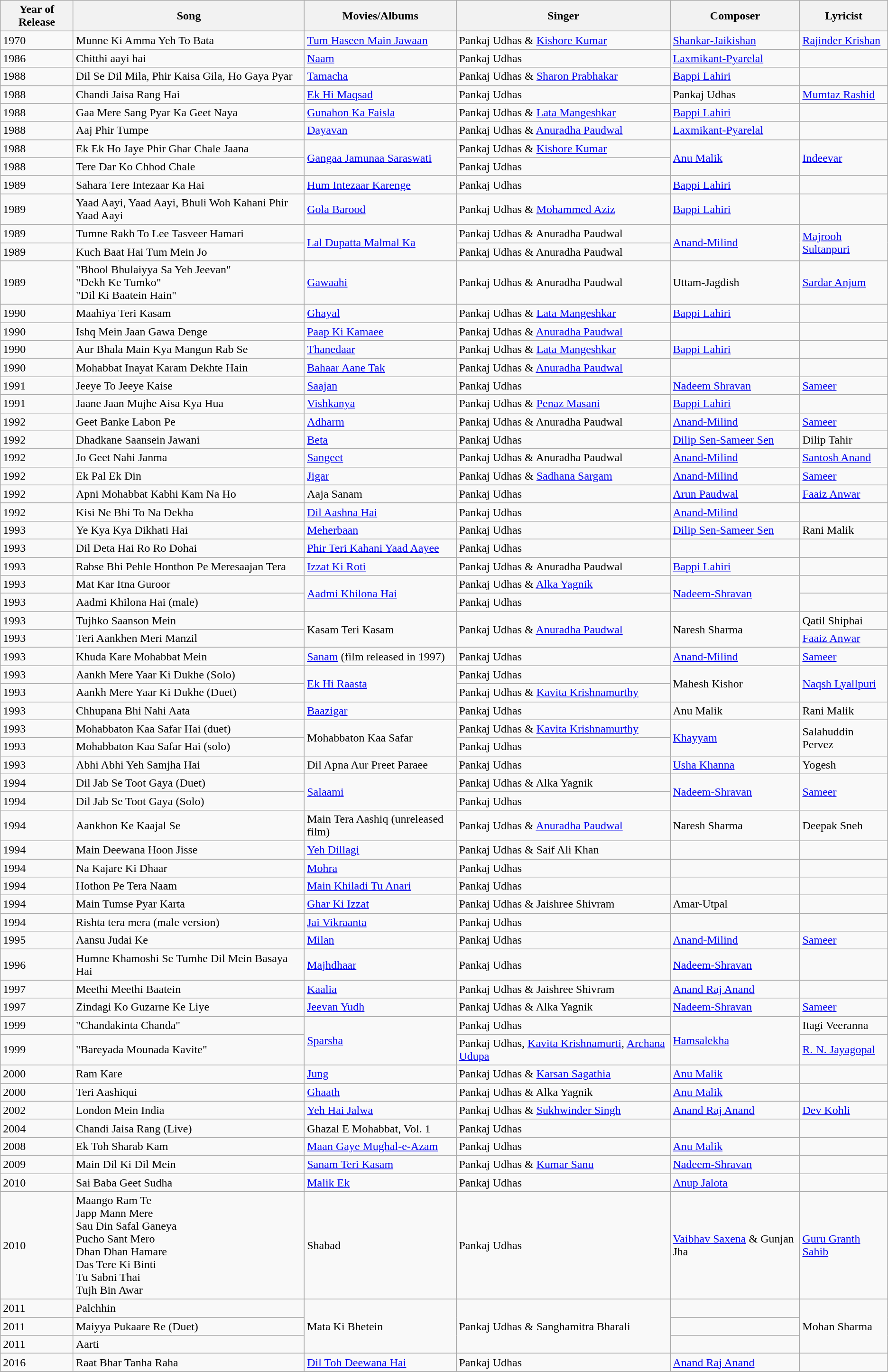<table class="wikitable sortable">
<tr>
<th>Year of Release</th>
<th>Song</th>
<th>Movies/Albums</th>
<th>Singer</th>
<th>Composer</th>
<th>Lyricist</th>
</tr>
<tr>
<td>1970</td>
<td>Munne Ki Amma Yeh To Bata</td>
<td><a href='#'>Tum Haseen Main Jawaan</a></td>
<td>Pankaj Udhas & <a href='#'>Kishore Kumar</a></td>
<td><a href='#'>Shankar-Jaikishan</a></td>
<td><a href='#'>Rajinder Krishan</a></td>
</tr>
<tr>
<td>1986</td>
<td>Chitthi aayi hai</td>
<td><a href='#'>Naam</a></td>
<td>Pankaj Udhas</td>
<td><a href='#'>Laxmikant-Pyarelal</a></td>
<td></td>
</tr>
<tr>
<td>1988</td>
<td>Dil Se Dil Mila, Phir Kaisa Gila, Ho Gaya Pyar</td>
<td><a href='#'>Tamacha</a></td>
<td>Pankaj Udhas & <a href='#'>Sharon Prabhakar</a></td>
<td><a href='#'>Bappi Lahiri</a></td>
<td></td>
</tr>
<tr>
<td>1988</td>
<td>Chandi Jaisa Rang Hai</td>
<td><a href='#'>Ek Hi Maqsad</a></td>
<td>Pankaj Udhas</td>
<td>Pankaj Udhas</td>
<td><a href='#'>Mumtaz Rashid</a></td>
</tr>
<tr>
<td>1988</td>
<td>Gaa Mere Sang Pyar Ka Geet Naya</td>
<td><a href='#'>Gunahon Ka Faisla</a></td>
<td>Pankaj Udhas & <a href='#'>Lata Mangeshkar</a></td>
<td><a href='#'>Bappi Lahiri</a></td>
<td></td>
</tr>
<tr>
<td>1988</td>
<td>Aaj Phir Tumpe</td>
<td><a href='#'>Dayavan</a></td>
<td>Pankaj Udhas & <a href='#'>Anuradha Paudwal</a></td>
<td><a href='#'>Laxmikant-Pyarelal</a></td>
<td></td>
</tr>
<tr>
<td>1988</td>
<td>Ek Ek Ho Jaye Phir Ghar Chale Jaana</td>
<td rowspan="2"><a href='#'>Gangaa Jamunaa Saraswati</a></td>
<td>Pankaj Udhas & <a href='#'>Kishore Kumar</a></td>
<td rowspan="2"><a href='#'>Anu Malik</a></td>
<td rowspan="2"><a href='#'>Indeevar</a></td>
</tr>
<tr>
<td>1988</td>
<td>Tere Dar Ko Chhod Chale</td>
<td>Pankaj Udhas</td>
</tr>
<tr>
<td>1989</td>
<td>Sahara Tere Intezaar Ka Hai</td>
<td><a href='#'>Hum Intezaar Karenge</a></td>
<td>Pankaj Udhas</td>
<td><a href='#'>Bappi Lahiri</a></td>
<td></td>
</tr>
<tr>
<td>1989</td>
<td>Yaad Aayi, Yaad Aayi, Bhuli Woh Kahani Phir Yaad Aayi</td>
<td><a href='#'>Gola Barood</a></td>
<td>Pankaj Udhas & <a href='#'>Mohammed Aziz</a></td>
<td><a href='#'>Bappi Lahiri</a></td>
<td></td>
</tr>
<tr>
<td>1989</td>
<td>Tumne Rakh To Lee Tasveer Hamari</td>
<td rowspan="2"><a href='#'>Lal Dupatta Malmal Ka</a></td>
<td>Pankaj Udhas & Anuradha Paudwal</td>
<td rowspan="2"><a href='#'>Anand-Milind</a></td>
<td rowspan="2"><a href='#'>Majrooh Sultanpuri</a></td>
</tr>
<tr>
<td>1989</td>
<td>Kuch Baat Hai Tum Mein Jo</td>
<td>Pankaj Udhas & Anuradha Paudwal</td>
</tr>
<tr>
<td>1989</td>
<td>"Bhool Bhulaiyya Sa Yeh Jeevan"<br>"Dekh Ke Tumko"<br>"Dil Ki Baatein Hain"</td>
<td><a href='#'>Gawaahi</a></td>
<td>Pankaj Udhas & Anuradha Paudwal</td>
<td>Uttam-Jagdish</td>
<td><a href='#'>Sardar Anjum</a></td>
</tr>
<tr>
<td>1990</td>
<td>Maahiya Teri Kasam</td>
<td><a href='#'>Ghayal</a></td>
<td>Pankaj Udhas & <a href='#'>Lata Mangeshkar</a></td>
<td><a href='#'>Bappi Lahiri</a></td>
<td></td>
</tr>
<tr>
<td>1990</td>
<td>Ishq Mein Jaan Gawa Denge</td>
<td><a href='#'>Paap Ki Kamaee</a></td>
<td>Pankaj Udhas & <a href='#'>Anuradha Paudwal</a></td>
<td></td>
<td></td>
</tr>
<tr>
<td>1990</td>
<td>Aur Bhala Main Kya Mangun Rab Se</td>
<td><a href='#'>Thanedaar</a></td>
<td>Pankaj Udhas & <a href='#'>Lata Mangeshkar</a></td>
<td><a href='#'>Bappi Lahiri</a></td>
<td></td>
</tr>
<tr>
<td>1990</td>
<td>Mohabbat Inayat Karam Dekhte Hain</td>
<td><a href='#'>Bahaar Aane Tak</a></td>
<td>Pankaj Udhas & <a href='#'>Anuradha Paudwal</a></td>
<td></td>
<td></td>
</tr>
<tr>
<td>1991</td>
<td>Jeeye To Jeeye Kaise</td>
<td><a href='#'>Saajan</a></td>
<td>Pankaj Udhas</td>
<td><a href='#'>Nadeem Shravan</a></td>
<td><a href='#'>Sameer</a></td>
</tr>
<tr>
<td>1991</td>
<td>Jaane Jaan Mujhe Aisa Kya Hua</td>
<td><a href='#'>Vishkanya</a></td>
<td>Pankaj Udhas & <a href='#'>Penaz Masani</a></td>
<td><a href='#'>Bappi Lahiri</a></td>
<td></td>
</tr>
<tr>
<td>1992</td>
<td>Geet Banke Labon Pe</td>
<td><a href='#'>Adharm</a></td>
<td>Pankaj Udhas & Anuradha Paudwal</td>
<td><a href='#'>Anand-Milind</a></td>
<td><a href='#'>Sameer</a></td>
</tr>
<tr>
<td>1992</td>
<td>Dhadkane Saansein Jawani</td>
<td><a href='#'>Beta</a></td>
<td>Pankaj Udhas</td>
<td><a href='#'>Dilip Sen-Sameer Sen</a></td>
<td>Dilip Tahir</td>
</tr>
<tr>
<td>1992</td>
<td>Jo Geet Nahi Janma</td>
<td><a href='#'>Sangeet</a></td>
<td>Pankaj Udhas & Anuradha Paudwal</td>
<td><a href='#'>Anand-Milind</a></td>
<td><a href='#'>Santosh Anand</a></td>
</tr>
<tr>
<td>1992</td>
<td>Ek Pal Ek Din</td>
<td><a href='#'>Jigar</a></td>
<td>Pankaj Udhas & <a href='#'>Sadhana Sargam</a></td>
<td><a href='#'>Anand-Milind</a></td>
<td><a href='#'>Sameer</a></td>
</tr>
<tr>
<td>1992</td>
<td>Apni Mohabbat Kabhi Kam Na Ho</td>
<td>Aaja Sanam</td>
<td>Pankaj Udhas</td>
<td><a href='#'>Arun Paudwal</a></td>
<td><a href='#'>Faaiz Anwar</a></td>
</tr>
<tr>
<td>1992</td>
<td>Kisi Ne Bhi To Na Dekha</td>
<td><a href='#'>Dil Aashna Hai</a></td>
<td>Pankaj Udhas</td>
<td><a href='#'>Anand-Milind</a></td>
<td></td>
</tr>
<tr>
<td>1993</td>
<td>Ye Kya Kya Dikhati Hai</td>
<td><a href='#'>Meherbaan</a></td>
<td>Pankaj Udhas</td>
<td><a href='#'>Dilip Sen-Sameer Sen</a></td>
<td>Rani Malik</td>
</tr>
<tr>
<td>1993</td>
<td>Dil Deta Hai Ro Ro Dohai</td>
<td><a href='#'>Phir Teri Kahani Yaad Aayee</a></td>
<td>Pankaj Udhas</td>
<td></td>
<td></td>
</tr>
<tr>
<td>1993</td>
<td>Rabse Bhi Pehle Honthon Pe Meresaajan Tera</td>
<td><a href='#'>Izzat Ki Roti</a></td>
<td>Pankaj Udhas & Anuradha Paudwal</td>
<td><a href='#'>Bappi Lahiri</a></td>
<td></td>
</tr>
<tr>
<td>1993</td>
<td>Mat Kar Itna Guroor</td>
<td rowspan="2"><a href='#'>Aadmi Khilona Hai</a></td>
<td>Pankaj Udhas & <a href='#'>Alka Yagnik</a></td>
<td rowspan="2"><a href='#'>Nadeem-Shravan</a></td>
<td></td>
</tr>
<tr>
<td>1993</td>
<td>Aadmi Khilona Hai (male)</td>
<td>Pankaj Udhas</td>
<td></td>
</tr>
<tr>
<td>1993</td>
<td>Tujhko Saanson Mein</td>
<td rowspan="2">Kasam Teri Kasam</td>
<td rowspan="2">Pankaj Udhas & <a href='#'>Anuradha Paudwal</a></td>
<td rowspan="2">Naresh Sharma</td>
<td>Qatil Shiphai</td>
</tr>
<tr>
<td>1993</td>
<td>Teri Aankhen Meri Manzil</td>
<td><a href='#'>Faaiz Anwar</a></td>
</tr>
<tr>
<td>1993</td>
<td>Khuda Kare Mohabbat Mein</td>
<td><a href='#'>Sanam</a> (film released in 1997)</td>
<td>Pankaj Udhas</td>
<td><a href='#'>Anand-Milind</a></td>
<td><a href='#'>Sameer</a></td>
</tr>
<tr>
<td>1993</td>
<td>Aankh Mere Yaar Ki Dukhe (Solo)</td>
<td rowspan="2"><a href='#'>Ek Hi Raasta</a></td>
<td>Pankaj Udhas</td>
<td rowspan="2">Mahesh Kishor</td>
<td rowspan="2"><a href='#'>Naqsh Lyallpuri</a></td>
</tr>
<tr>
<td>1993</td>
<td>Aankh Mere Yaar Ki Dukhe (Duet)</td>
<td>Pankaj Udhas & <a href='#'>Kavita Krishnamurthy</a></td>
</tr>
<tr>
<td>1993</td>
<td>Chhupana Bhi Nahi Aata</td>
<td><a href='#'>Baazigar</a></td>
<td>Pankaj Udhas</td>
<td>Anu Malik</td>
<td>Rani Malik</td>
</tr>
<tr>
<td>1993</td>
<td>Mohabbaton Kaa Safar Hai (duet)</td>
<td rowspan="2">Mohabbaton Kaa Safar</td>
<td>Pankaj Udhas & <a href='#'>Kavita Krishnamurthy</a></td>
<td rowspan="2"><a href='#'>Khayyam</a></td>
<td rowspan="2">Salahuddin Pervez</td>
</tr>
<tr>
<td>1993</td>
<td>Mohabbaton Kaa Safar Hai (solo)</td>
<td>Pankaj Udhas</td>
</tr>
<tr>
<td>1993</td>
<td>Abhi Abhi Yeh Samjha Hai</td>
<td>Dil Apna Aur Preet Paraee</td>
<td>Pankaj Udhas</td>
<td><a href='#'>Usha Khanna</a></td>
<td>Yogesh</td>
</tr>
<tr>
<td>1994</td>
<td>Dil Jab Se Toot Gaya (Duet)</td>
<td rowspan="2"><a href='#'>Salaami</a></td>
<td>Pankaj Udhas & Alka Yagnik</td>
<td rowspan="2"><a href='#'>Nadeem-Shravan</a></td>
<td rowspan="2"><a href='#'>Sameer</a></td>
</tr>
<tr>
<td>1994</td>
<td>Dil Jab Se Toot Gaya (Solo)</td>
<td>Pankaj Udhas</td>
</tr>
<tr>
<td>1994</td>
<td>Aankhon Ke Kaajal Se</td>
<td>Main Tera Aashiq (unreleased film)</td>
<td>Pankaj Udhas & <a href='#'>Anuradha Paudwal</a></td>
<td>Naresh Sharma</td>
<td>Deepak Sneh</td>
</tr>
<tr>
<td>1994</td>
<td>Main Deewana Hoon Jisse</td>
<td><a href='#'>Yeh Dillagi</a></td>
<td>Pankaj Udhas & Saif Ali Khan</td>
<td></td>
<td></td>
</tr>
<tr>
<td>1994</td>
<td>Na Kajare Ki Dhaar</td>
<td><a href='#'>Mohra</a></td>
<td>Pankaj Udhas</td>
<td></td>
<td></td>
</tr>
<tr>
<td>1994</td>
<td>Hothon Pe Tera Naam</td>
<td><a href='#'>Main Khiladi Tu Anari</a></td>
<td>Pankaj Udhas</td>
<td></td>
<td></td>
</tr>
<tr>
<td>1994</td>
<td>Main Tumse Pyar Karta</td>
<td><a href='#'>Ghar Ki Izzat</a></td>
<td>Pankaj Udhas & Jaishree Shivram</td>
<td>Amar-Utpal</td>
<td></td>
</tr>
<tr>
<td>1994</td>
<td>Rishta tera mera (male version)</td>
<td><a href='#'>Jai Vikraanta</a></td>
<td>Pankaj Udhas</td>
<td></td>
<td></td>
</tr>
<tr>
<td>1995</td>
<td>Aansu Judai Ke</td>
<td><a href='#'>Milan</a></td>
<td>Pankaj Udhas</td>
<td><a href='#'>Anand-Milind</a></td>
<td><a href='#'>Sameer</a></td>
</tr>
<tr>
<td>1996</td>
<td>Humne Khamoshi Se Tumhe Dil Mein Basaya Hai</td>
<td><a href='#'>Majhdhaar</a></td>
<td>Pankaj Udhas</td>
<td><a href='#'>Nadeem-Shravan</a></td>
<td></td>
</tr>
<tr>
<td>1997</td>
<td>Meethi Meethi Baatein</td>
<td><a href='#'>Kaalia</a></td>
<td>Pankaj Udhas & Jaishree Shivram</td>
<td><a href='#'>Anand Raj Anand</a></td>
<td></td>
</tr>
<tr>
<td>1997</td>
<td>Zindagi Ko Guzarne Ke Liye</td>
<td><a href='#'>Jeevan Yudh</a></td>
<td>Pankaj Udhas & Alka Yagnik</td>
<td><a href='#'>Nadeem-Shravan</a></td>
<td><a href='#'>Sameer</a></td>
</tr>
<tr>
<td>1999</td>
<td>"Chandakinta Chanda"</td>
<td rowspan="2"><a href='#'>Sparsha</a></td>
<td>Pankaj Udhas</td>
<td rowspan="2"><a href='#'>Hamsalekha</a></td>
<td>Itagi Veeranna</td>
</tr>
<tr>
<td>1999</td>
<td>"Bareyada Mounada Kavite"</td>
<td>Pankaj Udhas, <a href='#'>Kavita Krishnamurti</a>, <a href='#'>Archana Udupa</a></td>
<td><a href='#'>R. N. Jayagopal</a></td>
</tr>
<tr>
<td>2000</td>
<td>Ram Kare</td>
<td><a href='#'>Jung</a></td>
<td>Pankaj Udhas & <a href='#'>Karsan Sagathia</a></td>
<td><a href='#'>Anu Malik</a></td>
<td></td>
</tr>
<tr>
<td>2000</td>
<td>Teri Aashiqui</td>
<td><a href='#'>Ghaath</a></td>
<td>Pankaj Udhas & Alka Yagnik</td>
<td><a href='#'>Anu Malik</a></td>
<td></td>
</tr>
<tr>
<td>2002</td>
<td>London Mein India</td>
<td><a href='#'>Yeh Hai Jalwa</a></td>
<td>Pankaj Udhas & <a href='#'>Sukhwinder Singh</a></td>
<td><a href='#'>Anand Raj Anand</a></td>
<td><a href='#'>Dev Kohli</a></td>
</tr>
<tr>
<td>2004</td>
<td>Chandi Jaisa Rang (Live)</td>
<td>Ghazal E Mohabbat, Vol. 1</td>
<td>Pankaj Udhas</td>
<td></td>
<td></td>
</tr>
<tr>
<td>2008</td>
<td>Ek Toh Sharab Kam</td>
<td><a href='#'>Maan Gaye Mughal-e-Azam</a></td>
<td>Pankaj Udhas</td>
<td><a href='#'>Anu Malik</a></td>
<td></td>
</tr>
<tr>
<td>2009</td>
<td>Main Dil Ki Dil Mein</td>
<td><a href='#'>Sanam Teri Kasam</a></td>
<td>Pankaj Udhas & <a href='#'>Kumar Sanu</a></td>
<td><a href='#'>Nadeem-Shravan</a></td>
<td></td>
</tr>
<tr>
<td>2010</td>
<td>Sai Baba Geet Sudha</td>
<td><a href='#'>Malik Ek</a></td>
<td>Pankaj Udhas</td>
<td><a href='#'>Anup Jalota</a></td>
<td></td>
</tr>
<tr>
<td>2010</td>
<td>Maango Ram Te<br>Japp Mann Mere<br>Sau Din Safal Ganeya<br>Pucho Sant Mero<br>Dhan Dhan Hamare<br>Das Tere Ki Binti<br>Tu Sabni Thai<br>Tujh Bin Awar</td>
<td>Shabad</td>
<td>Pankaj Udhas</td>
<td><a href='#'>Vaibhav Saxena</a> & Gunjan Jha</td>
<td><a href='#'>Guru Granth Sahib</a></td>
</tr>
<tr>
<td>2011</td>
<td>Palchhin</td>
<td rowspan="3">Mata Ki Bhetein</td>
<td rowspan="3">Pankaj Udhas & Sanghamitra Bharali</td>
<td></td>
<td rowspan="3">Mohan Sharma</td>
</tr>
<tr>
<td>2011</td>
<td>Maiyya Pukaare Re (Duet)</td>
<td></td>
</tr>
<tr>
<td>2011</td>
<td>Aarti</td>
<td></td>
</tr>
<tr>
<td>2016</td>
<td>Raat Bhar Tanha Raha</td>
<td><a href='#'>Dil Toh Deewana Hai</a></td>
<td>Pankaj Udhas</td>
<td><a href='#'>Anand Raj Anand</a></td>
<td></td>
</tr>
<tr>
</tr>
</table>
